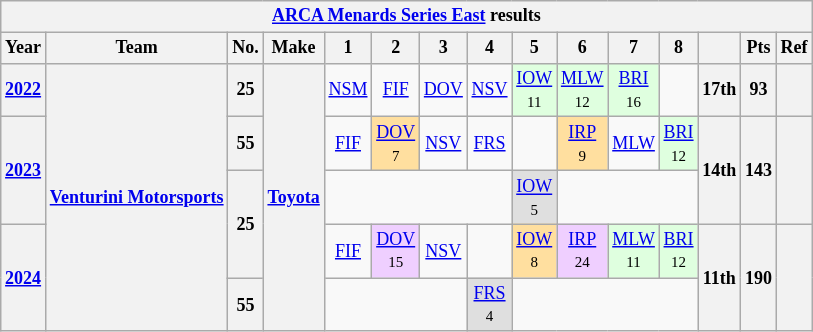<table class="wikitable" style="text-align:center; font-size:75%">
<tr>
<th colspan=15><a href='#'>ARCA Menards Series East</a> results</th>
</tr>
<tr>
<th>Year</th>
<th>Team</th>
<th>No.</th>
<th>Make</th>
<th>1</th>
<th>2</th>
<th>3</th>
<th>4</th>
<th>5</th>
<th>6</th>
<th>7</th>
<th>8</th>
<th></th>
<th>Pts</th>
<th>Ref</th>
</tr>
<tr>
<th><a href='#'>2022</a></th>
<th rowspan=5><a href='#'>Venturini Motorsports</a></th>
<th>25</th>
<th rowspan=5><a href='#'>Toyota</a></th>
<td><a href='#'>NSM</a></td>
<td><a href='#'>FIF</a></td>
<td><a href='#'>DOV</a></td>
<td><a href='#'>NSV</a></td>
<td style="background:#DFFFDF;"><a href='#'>IOW</a><br><small>11</small></td>
<td style="background:#DFFFDF;"><a href='#'>MLW</a><br><small>12</small></td>
<td style="background:#DFFFDF;"><a href='#'>BRI</a><br><small>16</small></td>
<td></td>
<th>17th</th>
<th>93</th>
<th></th>
</tr>
<tr>
<th rowspan=2><a href='#'>2023</a></th>
<th>55</th>
<td><a href='#'>FIF</a></td>
<td style="background:#FFDF9F;"><a href='#'>DOV</a><br><small>7</small></td>
<td><a href='#'>NSV</a></td>
<td><a href='#'>FRS</a></td>
<td></td>
<td style="background:#FFDF9F;"><a href='#'>IRP</a><br><small>9</small></td>
<td><a href='#'>MLW</a></td>
<td style="background:#DFFFDF;"><a href='#'>BRI</a><br><small>12</small></td>
<th rowspan=2>14th</th>
<th rowspan=2>143</th>
<th rowspan=2></th>
</tr>
<tr>
<th rowspan=2>25</th>
<td colspan=4></td>
<td style="background:#DFDFDF;"><a href='#'>IOW</a><br><small>5</small></td>
<td colspan=3></td>
</tr>
<tr>
<th rowspan=2><a href='#'>2024</a></th>
<td><a href='#'>FIF</a></td>
<td style="background:#EFCFFF;"><a href='#'>DOV</a><br><small>15</small></td>
<td><a href='#'>NSV</a></td>
<td></td>
<td style="background:#FFDF9F;"><a href='#'>IOW</a><br><small>8</small></td>
<td style="background:#EFCFFF;"><a href='#'>IRP</a><br><small>24</small></td>
<td style="background:#DFFFDF;"><a href='#'>MLW</a><br><small>11</small></td>
<td style="background:#DFFFDF;"><a href='#'>BRI</a><br><small>12</small></td>
<th rowspan=2>11th</th>
<th rowspan=2>190</th>
<th rowspan=2></th>
</tr>
<tr>
<th>55</th>
<td colspan=3></td>
<td style="background:#DFDFDF;"><a href='#'>FRS</a><br><small>4</small></td>
<td colspan=4></td>
</tr>
</table>
